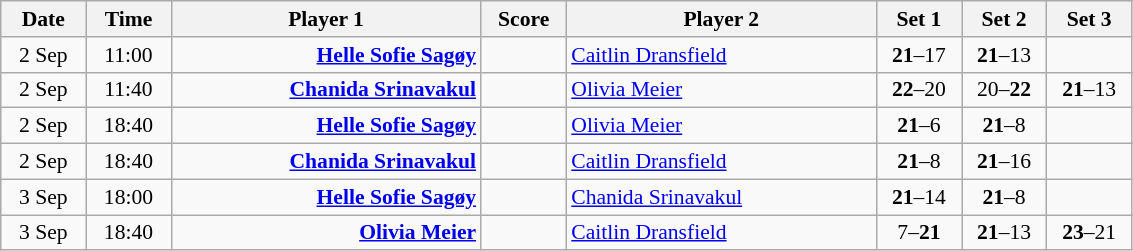<table class="wikitable" style="font-size:90%; text-align:center">
<tr>
<th width="50">Date</th>
<th width="50">Time</th>
<th width="200">Player 1</th>
<th width="50">Score</th>
<th width="200">Player 2</th>
<th width="50">Set 1</th>
<th width="50">Set 2</th>
<th width="50">Set 3</th>
</tr>
<tr>
<td>2 Sep</td>
<td>11:00</td>
<td align="right"><strong><a href='#'>Helle Sofie Sagøy</a> </strong></td>
<td> </td>
<td align="left"> <a href='#'>Caitlin Dransfield</a></td>
<td><strong>21</strong>–17</td>
<td><strong>21</strong>–13</td>
<td></td>
</tr>
<tr>
<td>2 Sep</td>
<td>11:40</td>
<td align="right"><strong><a href='#'>Chanida Srinavakul</a> </strong></td>
<td> </td>
<td align="left"> <a href='#'>Olivia Meier</a></td>
<td><strong>22</strong>–20</td>
<td>20–<strong>22</strong></td>
<td><strong>21</strong>–13</td>
</tr>
<tr>
<td>2 Sep</td>
<td>18:40</td>
<td align="right"><strong><a href='#'>Helle Sofie Sagøy</a> </strong></td>
<td> </td>
<td align="left"> <a href='#'>Olivia Meier</a></td>
<td><strong>21</strong>–6</td>
<td><strong>21</strong>–8</td>
<td></td>
</tr>
<tr>
<td>2 Sep</td>
<td>18:40</td>
<td align="right"><strong><a href='#'>Chanida Srinavakul</a> </strong></td>
<td> </td>
<td align="left"> <a href='#'>Caitlin Dransfield</a></td>
<td><strong>21</strong>–8</td>
<td><strong>21</strong>–16</td>
<td></td>
</tr>
<tr>
<td>3 Sep</td>
<td>18:00</td>
<td align="right"><strong><a href='#'>Helle Sofie Sagøy</a> </strong></td>
<td> </td>
<td align="left"> <a href='#'>Chanida Srinavakul</a></td>
<td><strong>21</strong>–14</td>
<td><strong>21</strong>–8</td>
<td></td>
</tr>
<tr>
<td>3 Sep</td>
<td>18:40</td>
<td align="right"><strong><a href='#'>Olivia Meier</a> </strong></td>
<td> </td>
<td align="left"> <a href='#'>Caitlin Dransfield</a></td>
<td>7–<strong>21</strong></td>
<td><strong>21</strong>–13</td>
<td><strong>23</strong>–21</td>
</tr>
</table>
